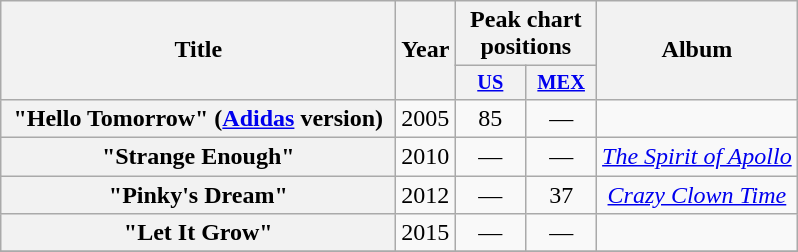<table class="wikitable plainrowheaders" style="text-align:center;">
<tr>
<th scope="col" rowspan="2" style="width:16em;">Title</th>
<th scope="col" rowspan="2" style="width:1em;">Year</th>
<th scope="col" colspan="2">Peak chart positions</th>
<th scope="col" rowspan="2">Album</th>
</tr>
<tr>
<th scope="col" style="width:3em;font-size:85%;"><a href='#'>US</a><br></th>
<th scope="col" style="width:3em;font-size:85%;"><a href='#'>MEX</a><br></th>
</tr>
<tr>
<th scope="row">"Hello Tomorrow" (<a href='#'>Adidas</a> version)<br></th>
<td>2005</td>
<td>85</td>
<td>—</td>
<td></td>
</tr>
<tr>
<th scope="row">"Strange Enough"<br></th>
<td>2010</td>
<td>—</td>
<td>—</td>
<td><em><a href='#'>The Spirit of Apollo</a></em></td>
</tr>
<tr>
<th scope="row">"Pinky's Dream"<br></th>
<td>2012</td>
<td>—</td>
<td>37</td>
<td><em><a href='#'>Crazy Clown Time</a></em></td>
</tr>
<tr>
<th scope="row">"Let It Grow"<br></th>
<td>2015</td>
<td>—</td>
<td>—</td>
<td></td>
</tr>
<tr>
</tr>
</table>
